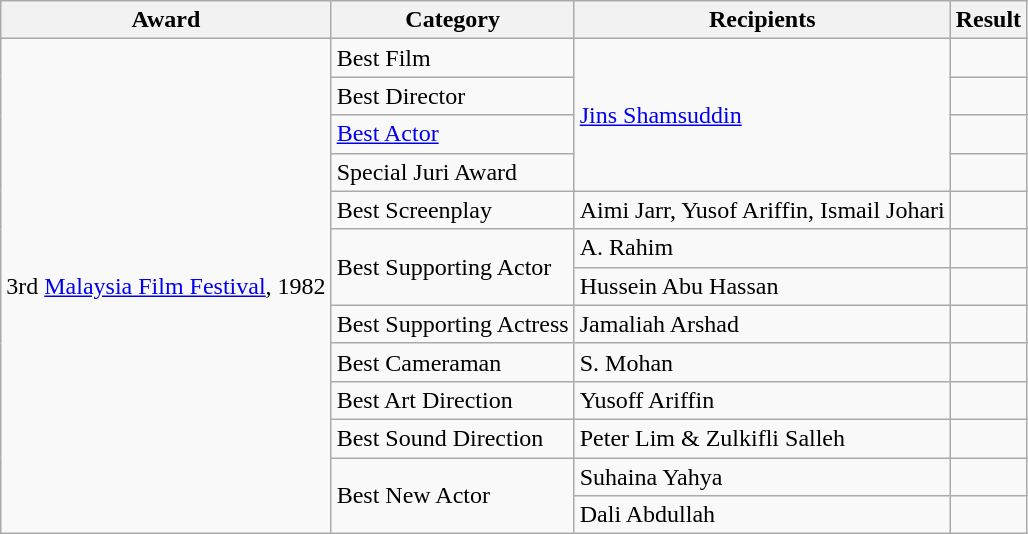<table class="wikitable">
<tr>
<th>Award</th>
<th>Category</th>
<th>Recipients</th>
<th>Result</th>
</tr>
<tr>
<td rowspan="13">3rd <a href='#'>Malaysia Film Festival</a>, 1982</td>
<td>Best Film</td>
<td rowspan="4"><a href='#'>Jins Shamsuddin</a></td>
<td></td>
</tr>
<tr>
<td>Best Director</td>
<td></td>
</tr>
<tr>
<td><a href='#'>Best Actor</a></td>
<td></td>
</tr>
<tr>
<td>Special Juri Award</td>
<td></td>
</tr>
<tr>
<td>Best Screenplay</td>
<td>Aimi Jarr, Yusof Ariffin, Ismail Johari</td>
<td></td>
</tr>
<tr>
<td rowspan="2">Best Supporting Actor</td>
<td>A. Rahim</td>
<td></td>
</tr>
<tr>
<td>Hussein Abu Hassan</td>
<td></td>
</tr>
<tr>
<td>Best Supporting Actress</td>
<td>Jamaliah Arshad</td>
<td></td>
</tr>
<tr>
<td>Best Cameraman</td>
<td>S. Mohan</td>
<td></td>
</tr>
<tr>
<td>Best Art Direction</td>
<td>Yusoff Ariffin</td>
<td></td>
</tr>
<tr>
<td>Best Sound Direction</td>
<td>Peter Lim & Zulkifli Salleh</td>
<td></td>
</tr>
<tr>
<td rowspan="2">Best New Actor</td>
<td>Suhaina Yahya</td>
<td></td>
</tr>
<tr>
<td>Dali Abdullah</td>
<td></td>
</tr>
</table>
